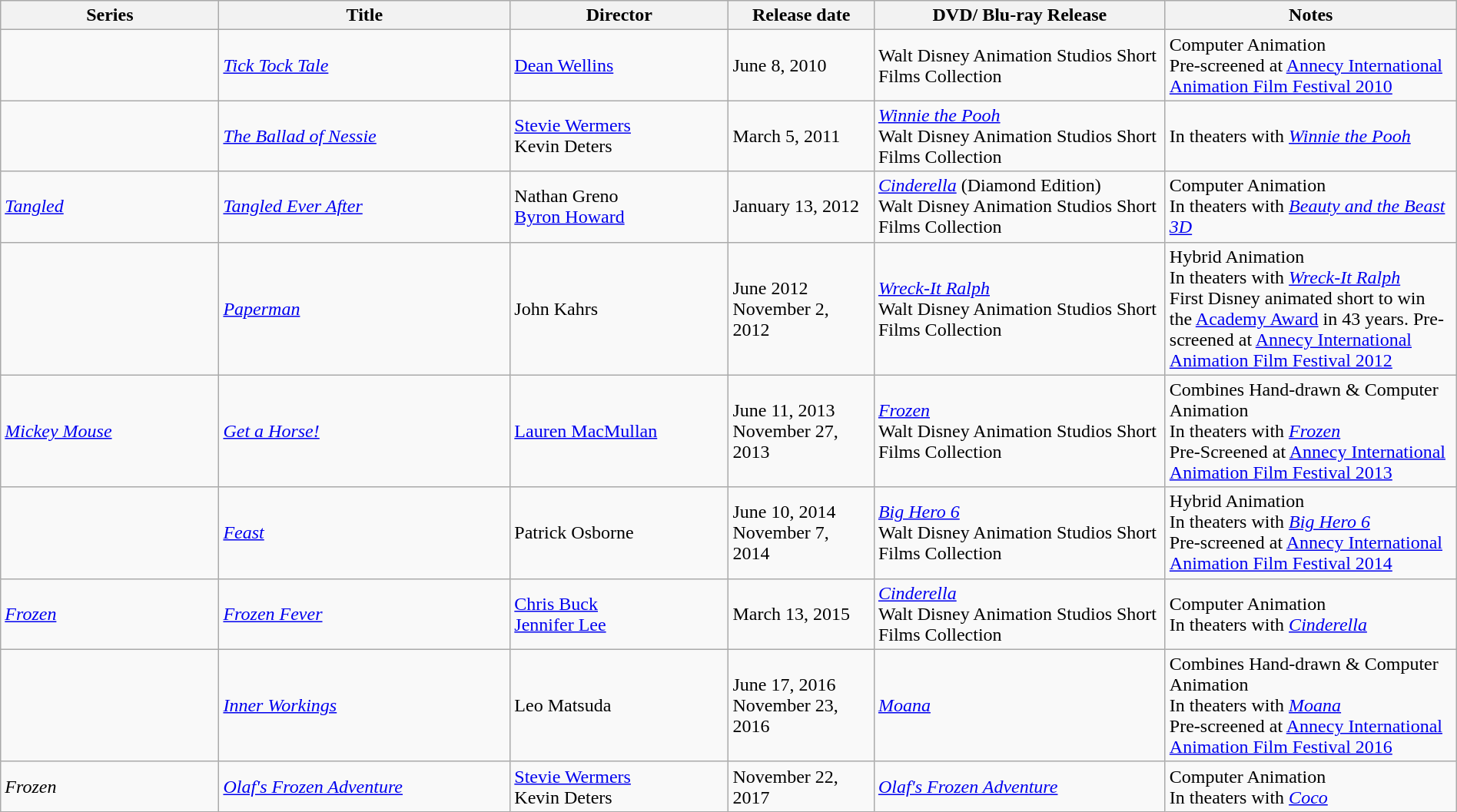<table class="wikitable sortable" style="width:100%;">
<tr>
<th style="width:15%;">Series</th>
<th style="width:20%;">Title</th>
<th style="width:15%;">Director</th>
<th style="width:10%;">Release date</th>
<th style="width:20%;">DVD/ Blu-ray Release</th>
<th style="width:20%;">Notes</th>
</tr>
<tr>
<td></td>
<td><em><a href='#'>Tick Tock Tale</a></em></td>
<td><a href='#'>Dean Wellins</a></td>
<td>June 8, 2010</td>
<td>Walt Disney Animation Studios Short Films Collection</td>
<td>Computer Animation <br> Pre-screened at <a href='#'>Annecy International Animation Film Festival 2010</a> <br> </td>
</tr>
<tr>
<td></td>
<td><em><a href='#'>The Ballad of Nessie</a></em></td>
<td><a href='#'>Stevie Wermers</a> <br>Kevin Deters</td>
<td>March 5, 2011</td>
<td><em><a href='#'>Winnie the Pooh</a></em><br> Walt Disney Animation Studios Short Films Collection</td>
<td>In theaters with <em><a href='#'>Winnie the Pooh</a></em></td>
</tr>
<tr>
<td><em><a href='#'>Tangled</a></em></td>
<td><em><a href='#'>Tangled Ever After</a></em></td>
<td>Nathan Greno <br><a href='#'>Byron Howard</a></td>
<td>January 13, 2012</td>
<td><em><a href='#'>Cinderella</a></em> (Diamond Edition)<br> Walt Disney Animation Studios Short Films Collection</td>
<td>Computer Animation <br> In theaters with <em><a href='#'>Beauty and the Beast 3D</a></em></td>
</tr>
<tr>
<td></td>
<td><em><a href='#'>Paperman</a></em> </td>
<td>John Kahrs</td>
<td>June 2012<br>November 2, 2012</td>
<td><em><a href='#'>Wreck-It Ralph</a></em><br> Walt Disney Animation Studios Short Films Collection</td>
<td>Hybrid Animation <br> In theaters with <em><a href='#'>Wreck-It Ralph</a></em> <br> First Disney animated short to win the <a href='#'>Academy Award</a> in 43 years. Pre-screened at <a href='#'>Annecy International Animation Film Festival 2012</a><br></td>
</tr>
<tr>
<td><em><a href='#'>Mickey Mouse</a></em></td>
<td><em><a href='#'>Get a Horse!</a></em> </td>
<td><a href='#'>Lauren MacMullan</a></td>
<td>June 11, 2013<br>November 27, 2013</td>
<td><em><a href='#'>Frozen</a></em><br> Walt Disney Animation Studios Short Films Collection</td>
<td>Combines Hand-drawn & Computer Animation <br> In theaters with <em><a href='#'>Frozen</a></em> <br> Pre-Screened at <a href='#'>Annecy International Animation Film Festival 2013</a></td>
</tr>
<tr>
<td></td>
<td><em><a href='#'>Feast</a></em> </td>
<td>Patrick Osborne</td>
<td>June 10, 2014<br>November 7, 2014</td>
<td><em><a href='#'>Big Hero 6</a></em><br> Walt Disney Animation Studios Short Films Collection</td>
<td>Hybrid Animation <br> In theaters with <em><a href='#'>Big Hero 6</a></em> <br> Pre-screened at <a href='#'>Annecy International Animation Film Festival 2014</a>  <br> </td>
</tr>
<tr>
<td><em><a href='#'>Frozen</a></em></td>
<td><em><a href='#'>Frozen Fever</a></em></td>
<td><a href='#'>Chris Buck</a><br><a href='#'>Jennifer Lee</a></td>
<td>March 13, 2015</td>
<td><em><a href='#'>Cinderella</a></em><br> Walt Disney Animation Studios Short Films Collection</td>
<td>Computer Animation <br> In theaters with <em><a href='#'>Cinderella</a></em>  <br> </td>
</tr>
<tr>
<td></td>
<td><em><a href='#'>Inner Workings</a></em></td>
<td>Leo Matsuda</td>
<td>June 17, 2016<br>November 23, 2016</td>
<td><em><a href='#'>Moana</a></em></td>
<td>Combines Hand-drawn & Computer Animation <br> In theaters with <em><a href='#'>Moana</a></em> <br> Pre-screened at <a href='#'>Annecy International Animation Film Festival 2016</a></td>
</tr>
<tr>
<td><em>Frozen</em></td>
<td><em><a href='#'>Olaf's Frozen Adventure</a></em></td>
<td><a href='#'>Stevie Wermers</a> <br>Kevin Deters</td>
<td>November 22, 2017</td>
<td><em><a href='#'>Olaf's Frozen Adventure</a></em></td>
<td>Computer Animation <br> In theaters with <em><a href='#'>Coco</a></em></td>
</tr>
</table>
